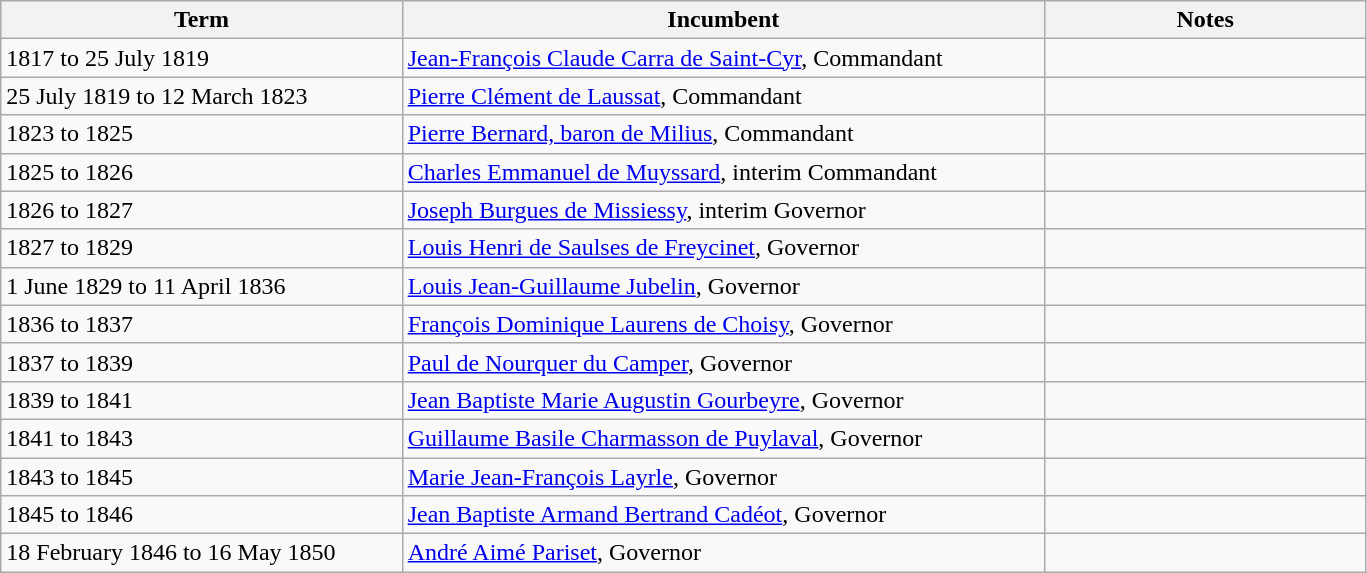<table class="wikitable">
<tr>
<th width="25%" align=left>Term</th>
<th width="40%" align=left>Incumbent</th>
<th width="20%" align=left>Notes</th>
</tr>
<tr>
<td>1817 to 25 July 1819</td>
<td><a href='#'>Jean-François Claude Carra de Saint-Cyr</a>, Commandant</td>
<td></td>
</tr>
<tr>
<td>25 July 1819 to 12 March 1823</td>
<td><a href='#'>Pierre Clément de Laussat</a>, Commandant</td>
<td></td>
</tr>
<tr>
<td>1823 to 1825</td>
<td><a href='#'>Pierre Bernard, baron de Milius</a>, Commandant</td>
<td></td>
</tr>
<tr>
<td>1825 to 1826</td>
<td><a href='#'>Charles Emmanuel de Muyssard</a>, interim Commandant</td>
<td></td>
</tr>
<tr>
<td>1826 to 1827</td>
<td><a href='#'>Joseph Burgues de Missiessy</a>, interim Governor</td>
<td></td>
</tr>
<tr>
<td>1827 to 1829</td>
<td><a href='#'>Louis Henri de Saulses de Freycinet</a>, Governor</td>
<td></td>
</tr>
<tr>
<td>1 June 1829 to 11 April 1836</td>
<td><a href='#'>Louis Jean-Guillaume Jubelin</a>, Governor</td>
<td></td>
</tr>
<tr>
<td>1836 to 1837</td>
<td><a href='#'>François Dominique Laurens de Choisy</a>, Governor</td>
<td></td>
</tr>
<tr>
<td>1837 to 1839</td>
<td><a href='#'>Paul de Nourquer du Camper</a>, Governor</td>
<td></td>
</tr>
<tr>
<td>1839 to 1841</td>
<td><a href='#'>Jean Baptiste Marie Augustin Gourbeyre</a>, Governor</td>
<td></td>
</tr>
<tr>
<td>1841 to 1843</td>
<td><a href='#'>Guillaume Basile Charmasson de Puylaval</a>, Governor</td>
<td></td>
</tr>
<tr>
<td>1843 to 1845</td>
<td><a href='#'>Marie Jean-François Layrle</a>, Governor</td>
<td></td>
</tr>
<tr>
<td>1845 to 1846</td>
<td><a href='#'>Jean Baptiste Armand Bertrand Cadéot</a>, Governor</td>
<td></td>
</tr>
<tr>
<td>18 February 1846 to 16 May 1850</td>
<td><a href='#'>André Aimé Pariset</a>, Governor</td>
<td></td>
</tr>
</table>
